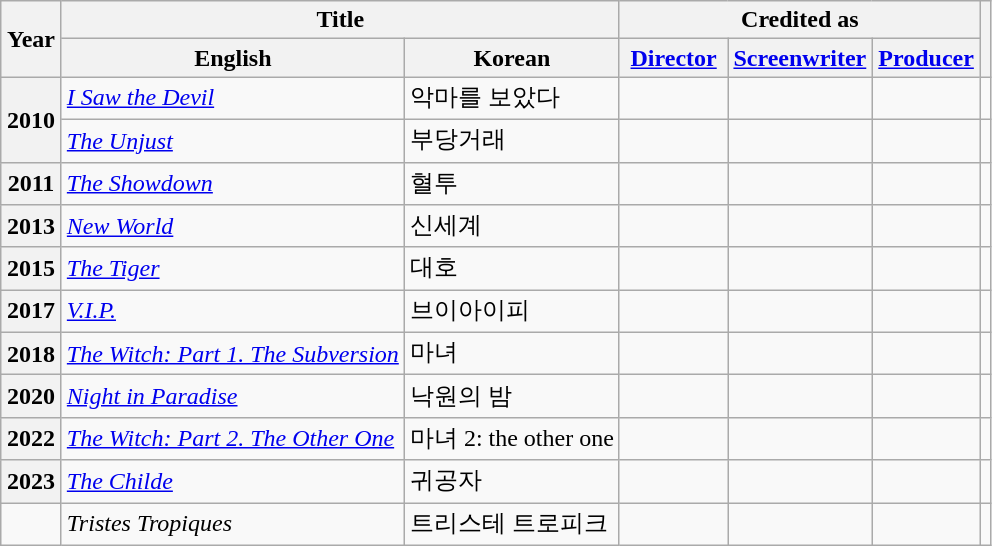<table class="wikitable sortable plainrowheaders">
<tr>
<th rowspan="2" style="width:33px;">Year</th>
<th colspan="2">Title</th>
<th colspan="3">Credited as</th>
<th rowspan="2" class="unsortable"></th>
</tr>
<tr>
<th>English</th>
<th>Korean</th>
<th width="65" class="unsortable"><a href='#'>Director</a></th>
<th width="65" class="unsortable"><a href='#'>Screenwriter</a></th>
<th width="65" class="unsortable"><a href='#'>Producer</a></th>
</tr>
<tr>
<th scope="row" rowspan="2">2010</th>
<td><em><a href='#'>I Saw the Devil</a></em></td>
<td>악마를 보았다</td>
<td></td>
<td></td>
<td></td>
<td></td>
</tr>
<tr>
<td><em><a href='#'>The Unjust</a></em></td>
<td>부당거래</td>
<td></td>
<td></td>
<td></td>
<td></td>
</tr>
<tr>
<th scope="row">2011</th>
<td><em><a href='#'>The Showdown</a></em></td>
<td>혈투</td>
<td></td>
<td></td>
<td></td>
<td></td>
</tr>
<tr>
<th scope="row">2013</th>
<td><em><a href='#'>New World</a></em></td>
<td>신세계</td>
<td></td>
<td></td>
<td></td>
<td></td>
</tr>
<tr>
<th scope="row">2015</th>
<td><em><a href='#'>The Tiger</a></em></td>
<td>대호</td>
<td></td>
<td></td>
<td></td>
<td></td>
</tr>
<tr>
<th scope="row">2017</th>
<td><em><a href='#'>V.I.P.</a></em></td>
<td>브이아이피</td>
<td></td>
<td></td>
<td></td>
<td></td>
</tr>
<tr>
<th scope="row">2018</th>
<td><em><a href='#'>The Witch: Part 1. The Subversion</a></em></td>
<td>마녀</td>
<td></td>
<td></td>
<td></td>
<td></td>
</tr>
<tr>
<th scope="row">2020</th>
<td><em><a href='#'>Night in Paradise</a></em></td>
<td>낙원의 밤</td>
<td></td>
<td></td>
<td></td>
<td></td>
</tr>
<tr>
<th scope="row">2022</th>
<td><em><a href='#'>The Witch: Part 2. The Other One</a></em></td>
<td>마녀 2: the other one</td>
<td></td>
<td></td>
<td></td>
<td></td>
</tr>
<tr>
<th scope="row">2023</th>
<td><em><a href='#'>The Childe</a></em></td>
<td>귀공자</td>
<td></td>
<td></td>
<td></td>
<td></td>
</tr>
<tr>
<td></td>
<td><em>Tristes Tropiques</em></td>
<td>트리스테 트로피크</td>
<td></td>
<td></td>
<td></td>
<td></td>
</tr>
</table>
